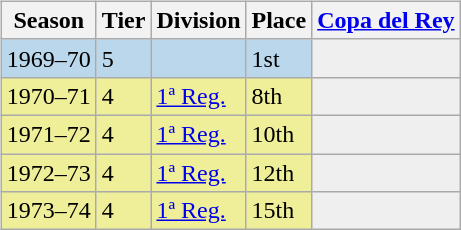<table>
<tr>
<td valign=top width=0%><br><table class="wikitable">
<tr style="background:#f0f6fa;">
<th>Season</th>
<th>Tier</th>
<th>Division</th>
<th>Place</th>
<th><a href='#'>Copa del Rey</a></th>
</tr>
<tr>
<td style="background:#BBD7EC;">1969–70</td>
<td style="background:#BBD7EC;">5</td>
<td style="background:#BBD7EC;"></td>
<td style="background:#BBD7EC;">1st</td>
<th style="background:#efefef;"></th>
</tr>
<tr>
<td style="background:#EFEF99;">1970–71</td>
<td style="background:#EFEF99;">4</td>
<td style="background:#EFEF99;"><a href='#'>1ª Reg.</a></td>
<td style="background:#EFEF99;">8th</td>
<th style="background:#efefef;"></th>
</tr>
<tr>
<td style="background:#EFEF99;">1971–72</td>
<td style="background:#EFEF99;">4</td>
<td style="background:#EFEF99;"><a href='#'>1ª Reg.</a></td>
<td style="background:#EFEF99;">10th</td>
<th style="background:#efefef;"></th>
</tr>
<tr>
<td style="background:#EFEF99;">1972–73</td>
<td style="background:#EFEF99;">4</td>
<td style="background:#EFEF99;"><a href='#'>1ª Reg.</a></td>
<td style="background:#EFEF99;">12th</td>
<th style="background:#efefef;"></th>
</tr>
<tr>
<td style="background:#EFEF99;">1973–74</td>
<td style="background:#EFEF99;">4</td>
<td style="background:#EFEF99;"><a href='#'>1ª Reg.</a></td>
<td style="background:#EFEF99;">15th</td>
<th style="background:#efefef;"></th>
</tr>
</table>
</td>
</tr>
</table>
